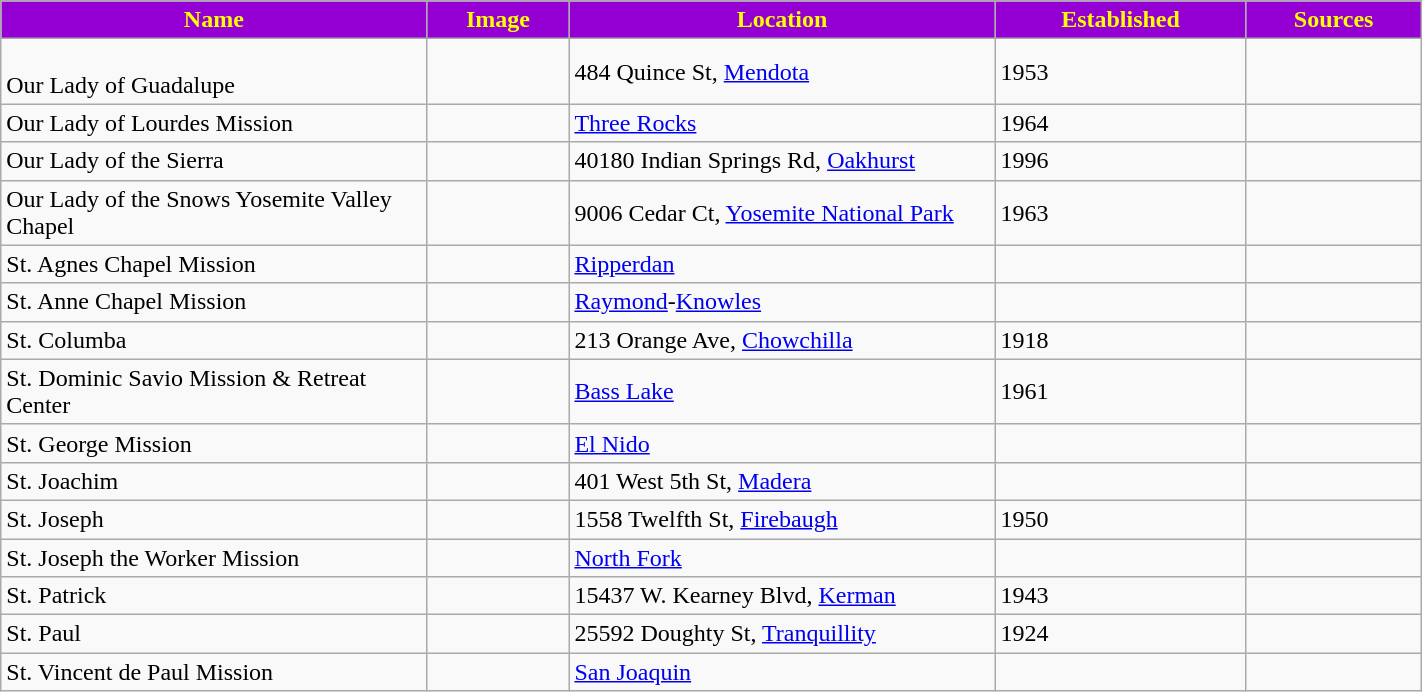<table class="wikitable sortable" style="width:75%">
<tr>
<th style="background:darkviolet; color:yellow;" width="30%"><strong>Name</strong></th>
<th style="background:darkviolet; color:yellow;" width="10%"><strong>Image</strong></th>
<th style="background:darkviolet; color:yellow;" width="30%"><strong>Location</strong></th>
<th style="background:darkviolet; color:yellow;" width="15"><strong>Established</strong></th>
<th style="background:darkviolet; color:yellow;" width="10"><strong>Sources</strong></th>
</tr>
<tr>
<td><br>Our Lady of Guadalupe</td>
<td></td>
<td>484 Quince St, <a href='#'>Mendota</a></td>
<td>1953</td>
<td></td>
</tr>
<tr>
<td>Our Lady of Lourdes Mission</td>
<td></td>
<td><a href='#'>Three Rocks</a></td>
<td>1964</td>
<td></td>
</tr>
<tr>
<td>Our Lady of the Sierra</td>
<td></td>
<td>40180 Indian Springs Rd, <a href='#'>Oakhurst</a></td>
<td>1996</td>
<td></td>
</tr>
<tr>
<td>Our Lady of the Snows Yosemite Valley Chapel</td>
<td></td>
<td>9006 Cedar Ct, <a href='#'>Yosemite National Park</a></td>
<td>1963</td>
<td></td>
</tr>
<tr>
<td>St. Agnes Chapel Mission</td>
<td></td>
<td><a href='#'>Ripperdan</a></td>
<td></td>
<td></td>
</tr>
<tr>
<td>St. Anne Chapel Mission</td>
<td></td>
<td><a href='#'>Raymond</a>-<a href='#'>Knowles</a></td>
<td></td>
<td></td>
</tr>
<tr>
<td>St. Columba</td>
<td></td>
<td>213 Orange Ave, <a href='#'>Chowchilla</a></td>
<td>1918</td>
<td></td>
</tr>
<tr>
<td>St. Dominic Savio Mission & Retreat Center</td>
<td></td>
<td><a href='#'>Bass Lake</a></td>
<td>1961</td>
<td></td>
</tr>
<tr>
<td>St. George Mission</td>
<td></td>
<td><a href='#'>El Nido</a></td>
<td></td>
<td></td>
</tr>
<tr>
<td>St. Joachim</td>
<td></td>
<td>401 West 5th St, <a href='#'>Madera</a></td>
<td></td>
<td></td>
</tr>
<tr>
<td>St. Joseph</td>
<td></td>
<td>1558 Twelfth St, <a href='#'>Firebaugh</a></td>
<td>1950</td>
<td></td>
</tr>
<tr>
<td>St. Joseph the Worker Mission</td>
<td></td>
<td><a href='#'>North Fork</a></td>
<td></td>
<td></td>
</tr>
<tr>
<td>St. Patrick</td>
<td></td>
<td>15437 W. Kearney Blvd, <a href='#'>Kerman</a></td>
<td>1943</td>
<td></td>
</tr>
<tr>
<td>St. Paul</td>
<td></td>
<td>25592 Doughty St, <a href='#'>Tranquillity</a></td>
<td>1924</td>
<td></td>
</tr>
<tr>
<td>St. Vincent de Paul Mission</td>
<td></td>
<td><a href='#'>San Joaquin</a></td>
<td></td>
<td></td>
</tr>
</table>
